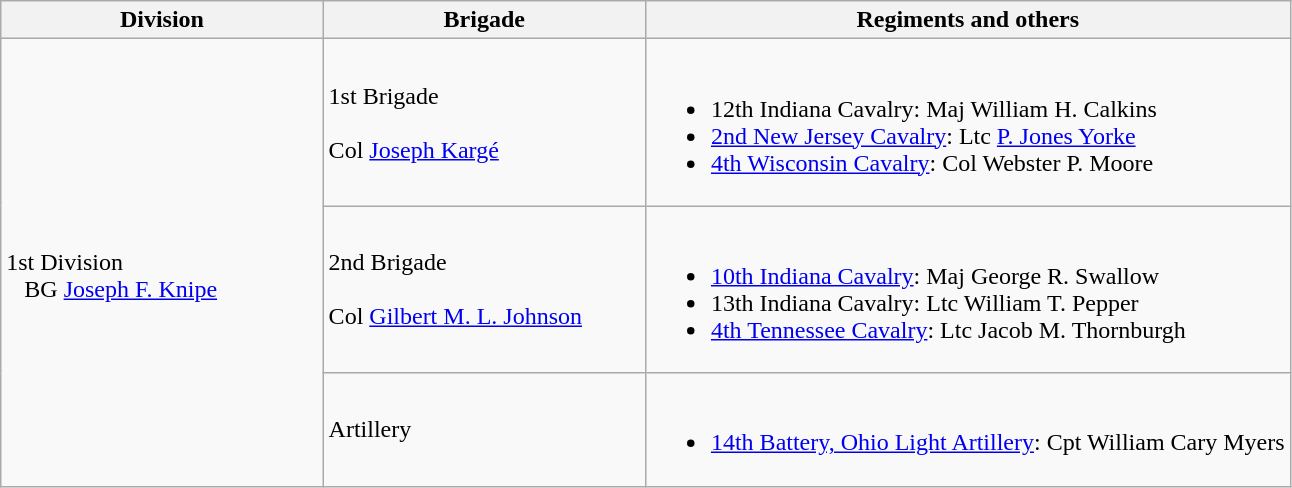<table class="wikitable">
<tr>
<th style="width:25%;">Division</th>
<th style="width:25%;">Brigade</th>
<th>Regiments and others</th>
</tr>
<tr>
<td rowspan=3><br>1st Division
<br>  
BG <a href='#'>Joseph F. Knipe</a></td>
<td>1st Brigade<br><br>
Col <a href='#'>Joseph Kargé</a></td>
<td><br><ul><li>12th Indiana Cavalry: Maj William H. Calkins</li><li><a href='#'>2nd New Jersey Cavalry</a>: Ltc <a href='#'>P. Jones Yorke</a></li><li><a href='#'>4th Wisconsin Cavalry</a>: Col Webster P. Moore</li></ul></td>
</tr>
<tr>
<td>2nd Brigade<br><br>
Col <a href='#'>Gilbert M. L. Johnson</a></td>
<td><br><ul><li><a href='#'>10th Indiana Cavalry</a>: Maj George R. Swallow</li><li>13th Indiana Cavalry: Ltc William T. Pepper</li><li><a href='#'>4th Tennessee Cavalry</a>: Ltc Jacob M. Thornburgh</li></ul></td>
</tr>
<tr>
<td>Artillery</td>
<td><br><ul><li><a href='#'>14th Battery, Ohio Light Artillery</a>: Cpt William Cary Myers</li></ul></td>
</tr>
</table>
